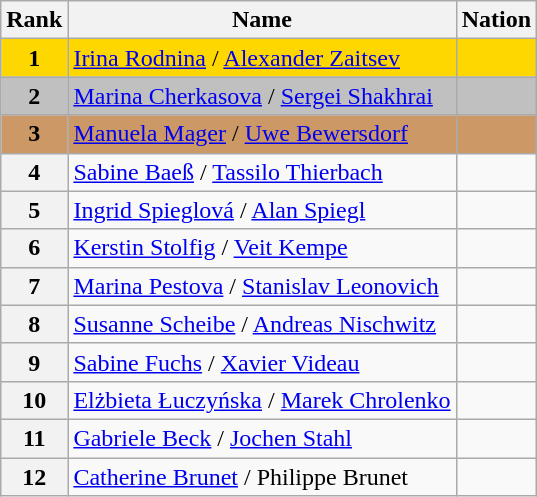<table class="wikitable">
<tr>
<th>Rank</th>
<th>Name</th>
<th>Nation</th>
</tr>
<tr bgcolor="gold">
<td align="center"><strong>1</strong></td>
<td><a href='#'>Irina Rodnina</a> / <a href='#'>Alexander Zaitsev</a></td>
<td></td>
</tr>
<tr bgcolor="silver">
<td align="center"><strong>2</strong></td>
<td><a href='#'>Marina Cherkasova</a> / <a href='#'>Sergei Shakhrai</a></td>
<td></td>
</tr>
<tr bgcolor="cc9966">
<td align="center"><strong>3</strong></td>
<td><a href='#'>Manuela Mager</a> / <a href='#'>Uwe Bewersdorf</a></td>
<td></td>
</tr>
<tr>
<th>4</th>
<td><a href='#'>Sabine Baeß</a> / <a href='#'>Tassilo Thierbach</a></td>
<td></td>
</tr>
<tr>
<th>5</th>
<td><a href='#'>Ingrid Spieglová</a> / <a href='#'>Alan Spiegl</a></td>
<td></td>
</tr>
<tr>
<th>6</th>
<td><a href='#'>Kerstin Stolfig</a> / <a href='#'>Veit Kempe</a></td>
<td></td>
</tr>
<tr>
<th>7</th>
<td><a href='#'>Marina Pestova</a> / <a href='#'>Stanislav Leonovich</a></td>
<td></td>
</tr>
<tr>
<th>8</th>
<td><a href='#'>Susanne Scheibe</a> / <a href='#'>Andreas Nischwitz</a></td>
<td></td>
</tr>
<tr>
<th>9</th>
<td><a href='#'>Sabine Fuchs</a> / <a href='#'>Xavier Videau</a></td>
<td></td>
</tr>
<tr>
<th>10</th>
<td><a href='#'>Elżbieta Łuczyńska</a> / <a href='#'>Marek Chrolenko</a></td>
<td></td>
</tr>
<tr>
<th>11</th>
<td><a href='#'>Gabriele Beck</a> / <a href='#'>Jochen Stahl</a></td>
<td></td>
</tr>
<tr>
<th>12</th>
<td><a href='#'>Catherine Brunet</a> / Philippe Brunet</td>
<td></td>
</tr>
</table>
